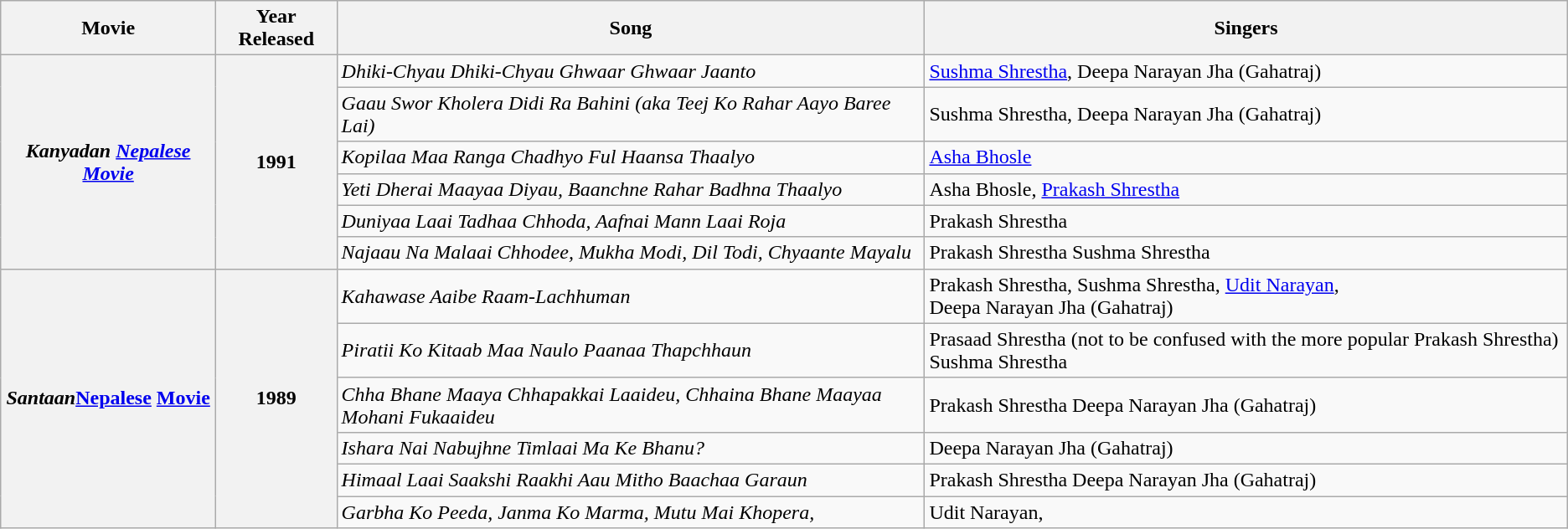<table class="wikitable">
<tr>
<th>Movie</th>
<th>Year Released</th>
<th>Song</th>
<th>Singers</th>
</tr>
<tr>
<th rowspan=6><em>Kanyadan <a href='#'>Nepalese</a> <a href='#'>Movie</a></em></th>
<th rowspan=6>1991</th>
<td><em>Dhiki-Chyau Dhiki-Chyau Ghwaar Ghwaar Jaanto</em></td>
<td><a href='#'>Sushma Shrestha</a>, Deepa Narayan Jha (Gahatraj)</td>
</tr>
<tr>
<td><em>Gaau Swor Kholera Didi Ra Bahini (aka</em> <em>Teej Ko Rahar Aayo Baree Lai)</em></td>
<td>Sushma Shrestha, Deepa Narayan Jha (Gahatraj)</td>
</tr>
<tr>
<td><em>Kopilaa Maa Ranga Chadhyo Ful Haansa Thaalyo</em></td>
<td><a href='#'>Asha Bhosle</a></td>
</tr>
<tr>
<td><em>Yeti Dherai Maayaa Diyau, Baanchne Rahar Badhna Thaalyo</em></td>
<td>Asha Bhosle, <a href='#'>Prakash Shrestha</a></td>
</tr>
<tr>
<td><em>Duniyaa Laai Tadhaa Chhoda, Aafnai Mann Laai Roja</em></td>
<td>Prakash Shrestha</td>
</tr>
<tr>
<td><em>Najaau Na Malaai Chhodee, Mukha Modi, Dil Todi, Chyaante Mayalu</em></td>
<td>Prakash Shrestha Sushma Shrestha</td>
</tr>
<tr>
<th rowspan=6><em>Santaan</em><a href='#'>Nepalese</a> <a href='#'>Movie</a></th>
<th rowspan=6>1989</th>
<td><em>Kahawase Aaibe Raam-Lachhuman</em></td>
<td>Prakash Shrestha, Sushma Shrestha, <a href='#'>Udit Narayan</a>,<br>Deepa Narayan Jha (Gahatraj)</td>
</tr>
<tr>
<td><em>Piratii Ko Kitaab Maa Naulo Paanaa Thapchhaun</em></td>
<td>Prasaad Shrestha (not to be confused with the more popular Prakash Shrestha) Sushma Shrestha</td>
</tr>
<tr>
<td><em>Chha Bhane Maaya Chhapakkai Laaideu, Chhaina Bhane Maayaa Mohani Fukaaideu</em></td>
<td>Prakash Shrestha Deepa Narayan Jha (Gahatraj)</td>
</tr>
<tr>
<td><em>Ishara Nai Nabujhne Timlaai Ma Ke Bhanu?</em></td>
<td>Deepa Narayan Jha (Gahatraj)</td>
</tr>
<tr>
<td><em>Himaal Laai Saakshi Raakhi Aau Mitho Baachaa Garaun</em></td>
<td>Prakash Shrestha Deepa Narayan Jha (Gahatraj)</td>
</tr>
<tr>
<td><em>Garbha Ko Peeda, Janma Ko Marma, Mutu Mai Khopera,</em></td>
<td>Udit Narayan,</td>
</tr>
</table>
